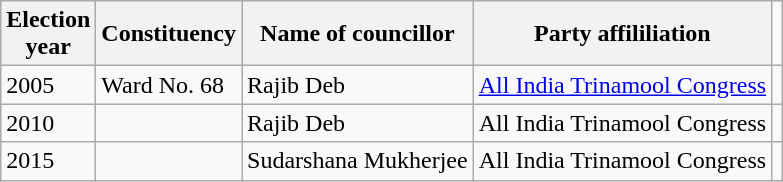<table class="wikitable">
<tr>
<th>Election<br> year</th>
<th>Constituency</th>
<th>Name of councillor</th>
<th>Party affililiation</th>
</tr>
<tr>
<td>2005</td>
<td>Ward No. 68</td>
<td>Rajib Deb</td>
<td><a href='#'>All India Trinamool Congress</a></td>
<td></td>
</tr>
<tr>
<td>2010</td>
<td></td>
<td>Rajib Deb</td>
<td>All India Trinamool Congress</td>
<td></td>
</tr>
<tr>
<td>2015</td>
<td></td>
<td>Sudarshana Mukherjee</td>
<td>All India Trinamool Congress</td>
<td></td>
</tr>
</table>
